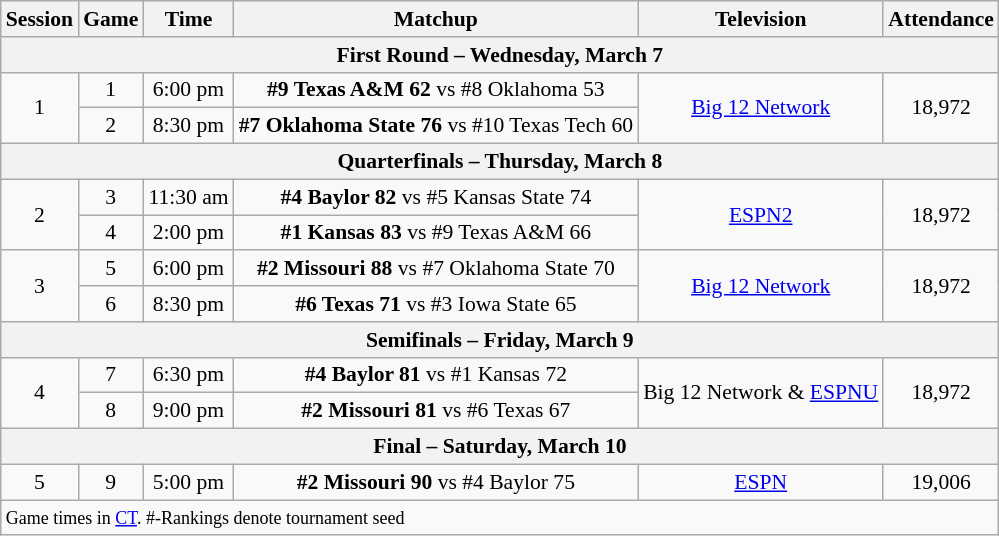<table class="wikitable" style="white-space:nowrap; font-size:90%;text-align:center">
<tr>
<th>Session</th>
<th>Game</th>
<th>Time</th>
<th>Matchup</th>
<th>Television</th>
<th>Attendance</th>
</tr>
<tr>
<th colspan=6>First Round – Wednesday, March 7</th>
</tr>
<tr>
<td rowspan=2>1</td>
<td>1</td>
<td>6:00 pm</td>
<td><strong>#9 Texas A&M 62</strong> vs #8 Oklahoma 53</td>
<td rowspan=2><a href='#'>Big 12 Network</a></td>
<td rowspan=2>18,972</td>
</tr>
<tr>
<td>2</td>
<td>8:30 pm</td>
<td><strong>#7 Oklahoma State 76</strong> vs #10 Texas Tech 60</td>
</tr>
<tr>
<th colspan=6>Quarterfinals – Thursday, March 8</th>
</tr>
<tr>
<td rowspan=2>2</td>
<td>3</td>
<td>11:30 am</td>
<td><strong>#4 Baylor 82</strong> vs #5 Kansas State 74</td>
<td rowspan=2><a href='#'>ESPN2</a></td>
<td rowspan=2>18,972</td>
</tr>
<tr>
<td>4</td>
<td>2:00 pm</td>
<td><strong>#1 Kansas 83</strong> vs #9 Texas A&M 66</td>
</tr>
<tr>
<td rowspan=2>3</td>
<td>5</td>
<td>6:00 pm</td>
<td><strong>#2 Missouri 88</strong> vs #7 Oklahoma State 70</td>
<td rowspan=2><a href='#'>Big 12 Network</a></td>
<td rowspan=2>18,972</td>
</tr>
<tr>
<td>6</td>
<td>8:30 pm</td>
<td><strong>#6 Texas 71</strong> vs #3 Iowa State 65</td>
</tr>
<tr>
<th colspan=6>Semifinals – Friday, March 9</th>
</tr>
<tr>
<td rowspan=2>4</td>
<td>7</td>
<td>6:30 pm</td>
<td><strong>#4 Baylor 81</strong> vs #1 Kansas 72</td>
<td rowspan=2>Big 12 Network & <a href='#'>ESPNU</a></td>
<td rowspan=2>18,972</td>
</tr>
<tr>
<td>8</td>
<td>9:00 pm</td>
<td><strong>#2 Missouri 81</strong> vs #6 Texas 67</td>
</tr>
<tr>
<th colspan=6>Final – Saturday, March 10</th>
</tr>
<tr>
<td>5</td>
<td>9</td>
<td>5:00 pm</td>
<td><strong>#2 Missouri 90</strong> vs #4 Baylor 75</td>
<td><a href='#'>ESPN</a></td>
<td>19,006</td>
</tr>
<tr align=left>
<td colspan=6><small>Game times in <a href='#'>CT</a>. #-Rankings denote tournament seed</small></td>
</tr>
</table>
